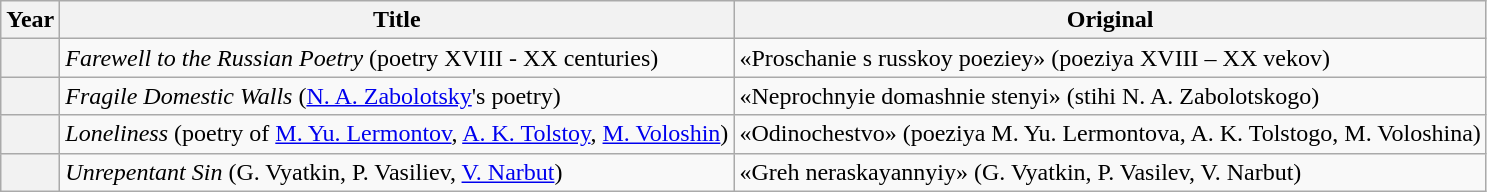<table class="wikitable plainrowheaders sortable" style="margin-right: 0;">
<tr>
<th scope="col">Year</th>
<th scope="col">Title</th>
<th scope="col">Original</th>
</tr>
<tr>
<th scope="row"></th>
<td><em>Farewell to the Russian Poetry</em> (poetry XVIII - XX centuries)</td>
<td>«Proschanie s russkoy poeziey» (poeziya XVIII – XX vekov)</td>
</tr>
<tr>
<th scope="row"></th>
<td><em>Fragile Domestic Walls</em> (<a href='#'>N. A. Zabolotsky</a>'s poetry)</td>
<td>«Neprochnyie domashnie stenyi» (stihi N. A. Zabolotskogo)</td>
</tr>
<tr>
<th scope="row"></th>
<td><em>Loneliness</em> (poetry of <a href='#'>M. Yu. Lermontov</a>, <a href='#'>A. K. Tolstoy</a>, <a href='#'>M. Voloshin</a>)</td>
<td>«Odinochestvo» (poeziya M. Yu. Lermontova, A. K. Tolstogo, M. Voloshina)</td>
</tr>
<tr>
<th scope="row"></th>
<td><em>Unrepentant Sin</em> (G. Vyatkin, P. Vasiliev, <a href='#'>V. Narbut</a>)</td>
<td>«Greh neraskayannyiy» (G. Vyatkin, P. Vasilev, V. Narbut)</td>
</tr>
</table>
